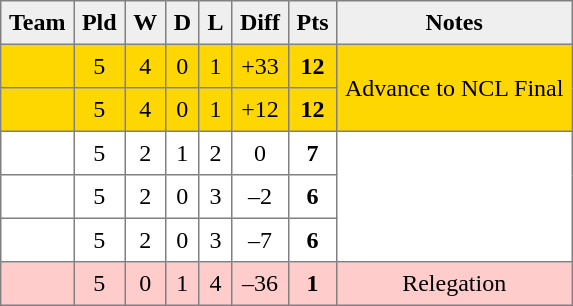<table style=border-collapse:collapse border=1 cellspacing=0 cellpadding=5>
<tr align=center bgcolor=#efefef>
<th>Team</th>
<th>Pld</th>
<th>W</th>
<th>D</th>
<th>L</th>
<th>Diff</th>
<th>Pts</th>
<th>Notes</th>
</tr>
<tr align=center style="background:#FFD700">
<td style="text-align:left;"> </td>
<td>5</td>
<td>4</td>
<td>0</td>
<td>1</td>
<td>+33</td>
<td><strong>12</strong></td>
<td rowspan="2">Advance to NCL Final</td>
</tr>
<tr align=center style="background:#FFD700;">
<td style="text-align:left;"> </td>
<td>5</td>
<td>4</td>
<td>0</td>
<td>1</td>
<td>+12</td>
<td><strong>12</strong></td>
</tr>
<tr align=center style="background:#FFFFFF;">
<td style="text-align:left;"> </td>
<td>5</td>
<td>2</td>
<td>1</td>
<td>2</td>
<td>0</td>
<td><strong>7</strong></td>
<td rowspan="3"></td>
</tr>
<tr align=center style="background:#FFFFFF;">
<td style="text-align:left;"> </td>
<td>5</td>
<td>2</td>
<td>0</td>
<td>3</td>
<td>–2</td>
<td><strong>6</strong></td>
</tr>
<tr align=center style="background:#FFFFFF;">
<td style="text-align:left;"> </td>
<td>5</td>
<td>2</td>
<td>0</td>
<td>3</td>
<td>–7</td>
<td><strong>6</strong></td>
</tr>
<tr align=center style="background:#FFCCCC;">
<td style="text-align:left;"> </td>
<td>5</td>
<td>0</td>
<td>1</td>
<td>4</td>
<td>–36</td>
<td><strong>1</strong></td>
<td>Relegation</td>
</tr>
</table>
